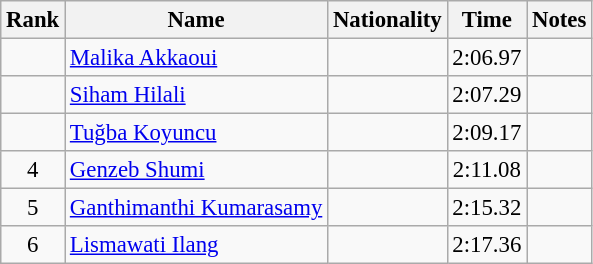<table class="wikitable sortable" style="text-align:center;font-size:95%">
<tr>
<th>Rank</th>
<th>Name</th>
<th>Nationality</th>
<th>Time</th>
<th>Notes</th>
</tr>
<tr>
<td></td>
<td align=left><a href='#'>Malika Akkaoui</a></td>
<td align=left></td>
<td>2:06.97</td>
<td></td>
</tr>
<tr>
<td></td>
<td align=left><a href='#'>Siham Hilali</a></td>
<td align=left></td>
<td>2:07.29</td>
<td></td>
</tr>
<tr>
<td></td>
<td align=left><a href='#'>Tuğba Koyuncu</a></td>
<td align=left></td>
<td>2:09.17</td>
<td></td>
</tr>
<tr>
<td>4</td>
<td align=left><a href='#'>Genzeb Shumi</a></td>
<td align=left></td>
<td>2:11.08</td>
<td></td>
</tr>
<tr>
<td>5</td>
<td align=left><a href='#'>Ganthimanthi Kumarasamy</a></td>
<td align=left></td>
<td>2:15.32</td>
<td></td>
</tr>
<tr>
<td>6</td>
<td align=left><a href='#'>Lismawati Ilang</a></td>
<td align=left></td>
<td>2:17.36</td>
<td></td>
</tr>
</table>
